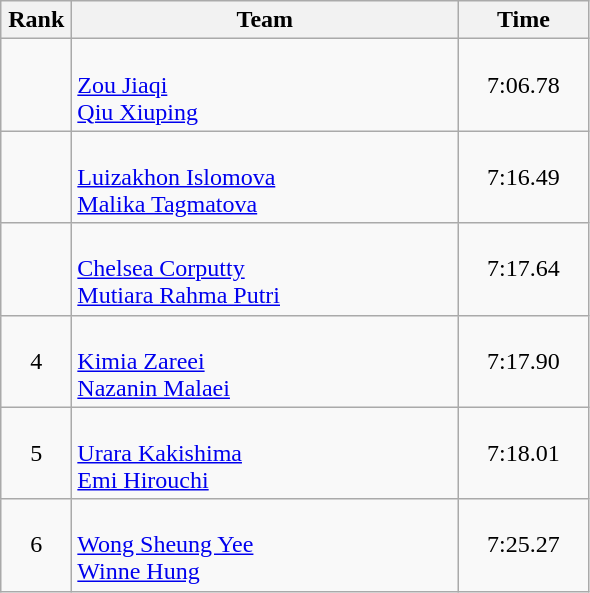<table class=wikitable style="text-align:center">
<tr>
<th width=40>Rank</th>
<th width=250>Team</th>
<th width=80>Time</th>
</tr>
<tr>
<td></td>
<td align="left"><br><a href='#'>Zou Jiaqi</a><br><a href='#'>Qiu Xiuping</a></td>
<td>7:06.78</td>
</tr>
<tr>
<td></td>
<td align="left"><br><a href='#'>Luizakhon Islomova</a><br><a href='#'>Malika Tagmatova</a></td>
<td>7:16.49</td>
</tr>
<tr>
<td></td>
<td align="left"><br><a href='#'>Chelsea Corputty</a><br><a href='#'>Mutiara Rahma Putri</a></td>
<td>7:17.64</td>
</tr>
<tr>
<td>4</td>
<td align="left"><br><a href='#'>Kimia Zareei</a><br><a href='#'>Nazanin Malaei</a></td>
<td>7:17.90</td>
</tr>
<tr>
<td>5</td>
<td align="left"><br><a href='#'>Urara Kakishima</a><br><a href='#'>Emi Hirouchi</a></td>
<td>7:18.01</td>
</tr>
<tr>
<td>6</td>
<td align="left"><br><a href='#'>Wong Sheung Yee</a><br><a href='#'>Winne Hung</a></td>
<td>7:25.27</td>
</tr>
</table>
